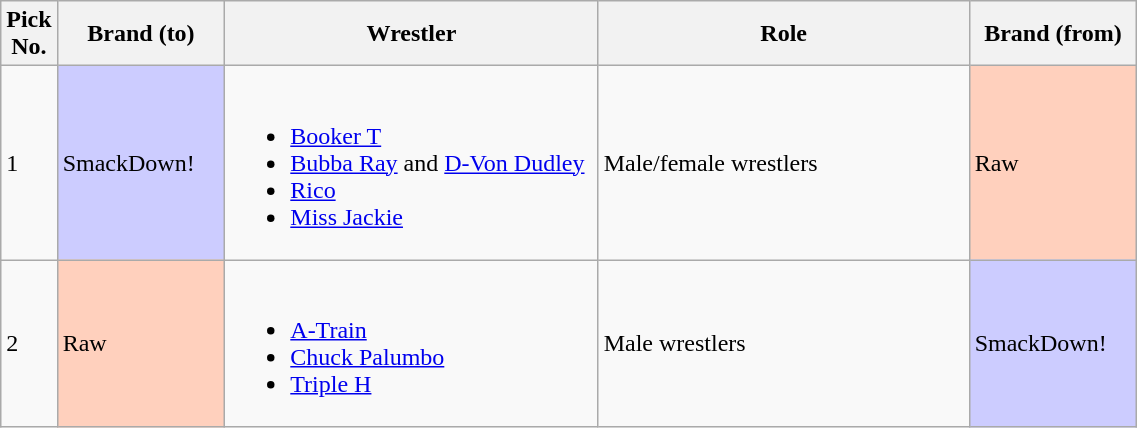<table class="wikitable sortable" style="width: 60%">
<tr>
<th width=0%>Pick No.</th>
<th width=15%>Brand (to)</th>
<th width=35%>Wrestler</th>
<th width=35%>Role</th>
<th width=15%>Brand (from)</th>
</tr>
<tr>
<td>1</td>
<td style="background:#ccf">SmackDown!</td>
<td><br><ul><li><a href='#'>Booker T</a></li><li><a href='#'>Bubba Ray</a> and <a href='#'>D-Von Dudley</a></li><li><a href='#'>Rico</a></li><li><a href='#'>Miss Jackie</a></li></ul></td>
<td>Male/female wrestlers</td>
<td style="background:#ffd0bd">Raw</td>
</tr>
<tr>
<td>2</td>
<td style="background:#ffd0bd">Raw</td>
<td><br><ul><li><a href='#'>A-Train</a></li><li><a href='#'>Chuck Palumbo</a></li><li><a href='#'>Triple H</a></li></ul></td>
<td>Male wrestlers</td>
<td style="background:#ccf">SmackDown!</td>
</tr>
</table>
